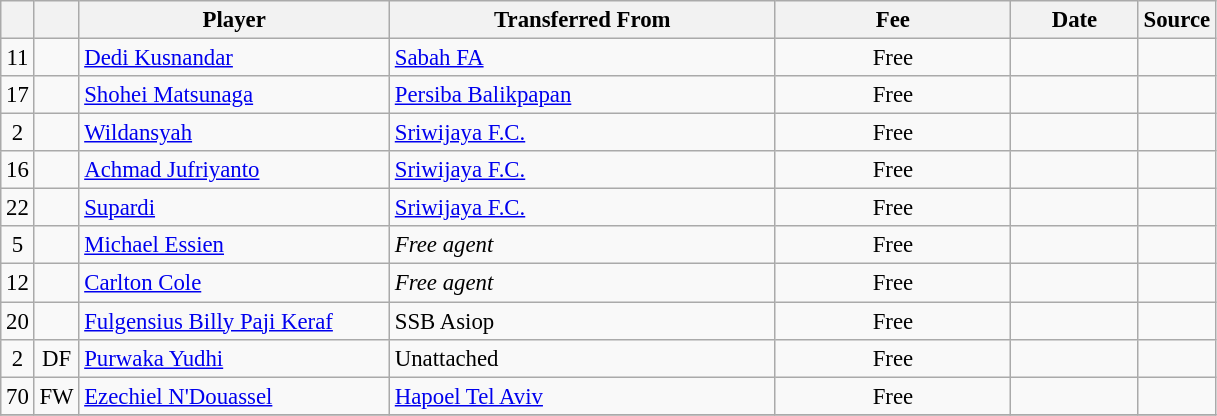<table class="wikitable plainrowheaders sortable" style="font-size:95%">
<tr>
<th></th>
<th></th>
<th scope=col style="width:200px;"><strong>Player</strong></th>
<th scope=col style="width:250px;"><strong>Transferred From</strong></th>
<th scope=col style="width:150px;"><strong>Fee</strong></th>
<th scope=col style="width:78px;"><strong>Date</strong></th>
<th><strong>Source</strong></th>
</tr>
<tr>
<td align=center>11</td>
<td align=center></td>
<td> <a href='#'>Dedi Kusnandar</a></td>
<td> <a href='#'>Sabah FA</a></td>
<td align=center>Free</td>
<td align=center></td>
<td align=center></td>
</tr>
<tr>
<td align=center>17</td>
<td align=center></td>
<td> <a href='#'>Shohei Matsunaga</a></td>
<td> <a href='#'>Persiba Balikpapan</a></td>
<td align=center>Free</td>
<td align=center></td>
<td align=center></td>
</tr>
<tr>
<td align=center>2</td>
<td align=center></td>
<td> <a href='#'>Wildansyah</a></td>
<td> <a href='#'>Sriwijaya F.C.</a></td>
<td align=center>Free</td>
<td align=center></td>
<td align=center></td>
</tr>
<tr>
<td align=center>16</td>
<td align=center></td>
<td> <a href='#'>Achmad Jufriyanto</a></td>
<td> <a href='#'>Sriwijaya F.C.</a></td>
<td align=center>Free</td>
<td align=center></td>
<td align=center></td>
</tr>
<tr>
<td align=center>22</td>
<td align=center></td>
<td> <a href='#'>Supardi</a></td>
<td> <a href='#'>Sriwijaya F.C.</a></td>
<td align=center>Free</td>
<td align=center></td>
<td align=center></td>
</tr>
<tr>
<td align=center>5</td>
<td align=center></td>
<td> <a href='#'>Michael Essien</a></td>
<td><em>Free agent</em></td>
<td align=center>Free</td>
<td align=center></td>
<td align=center></td>
</tr>
<tr>
<td align=center>12</td>
<td align=center></td>
<td> <a href='#'>Carlton Cole</a></td>
<td><em>Free agent</em></td>
<td align=center>Free</td>
<td align=center></td>
<td align=center></td>
</tr>
<tr>
<td align=center>20</td>
<td align=center></td>
<td> <a href='#'>Fulgensius Billy Paji Keraf</a></td>
<td> SSB Asiop</td>
<td align=center>Free</td>
<td align=center></td>
<td align=center></td>
</tr>
<tr>
<td align=center>2</td>
<td align=center>DF</td>
<td> <a href='#'>Purwaka Yudhi</a></td>
<td>Unattached</td>
<td align=center>Free</td>
<td align=center></td>
<td align=center></td>
</tr>
<tr>
<td align=center>70</td>
<td align=center>FW</td>
<td> <a href='#'>Ezechiel N'Douassel</a></td>
<td> <a href='#'>Hapoel Tel Aviv</a></td>
<td align=center>Free</td>
<td align=center></td>
<td align=center></td>
</tr>
<tr>
</tr>
</table>
